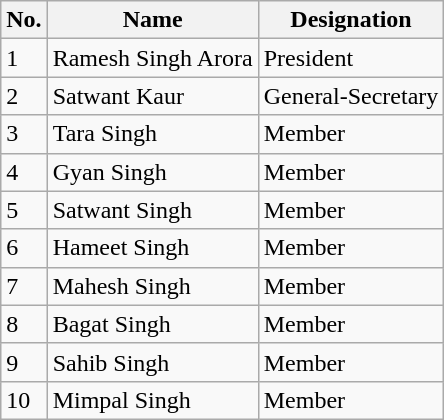<table class="wikitable">
<tr>
<th><strong>No.</strong></th>
<th><strong>Name</strong></th>
<th><strong>Designation</strong></th>
</tr>
<tr>
<td>1</td>
<td>Ramesh Singh Arora</td>
<td>President</td>
</tr>
<tr>
<td>2</td>
<td>Satwant Kaur</td>
<td>General-Secretary</td>
</tr>
<tr>
<td>3</td>
<td>Tara Singh</td>
<td>Member</td>
</tr>
<tr>
<td>4</td>
<td>Gyan Singh</td>
<td>Member</td>
</tr>
<tr>
<td>5</td>
<td>Satwant Singh</td>
<td>Member</td>
</tr>
<tr>
<td>6</td>
<td>Hameet Singh</td>
<td>Member</td>
</tr>
<tr>
<td>7</td>
<td>Mahesh Singh</td>
<td>Member</td>
</tr>
<tr>
<td>8</td>
<td>Bagat Singh</td>
<td>Member</td>
</tr>
<tr>
<td>9</td>
<td>Sahib Singh</td>
<td>Member</td>
</tr>
<tr>
<td>10</td>
<td>Mimpal Singh</td>
<td>Member</td>
</tr>
</table>
